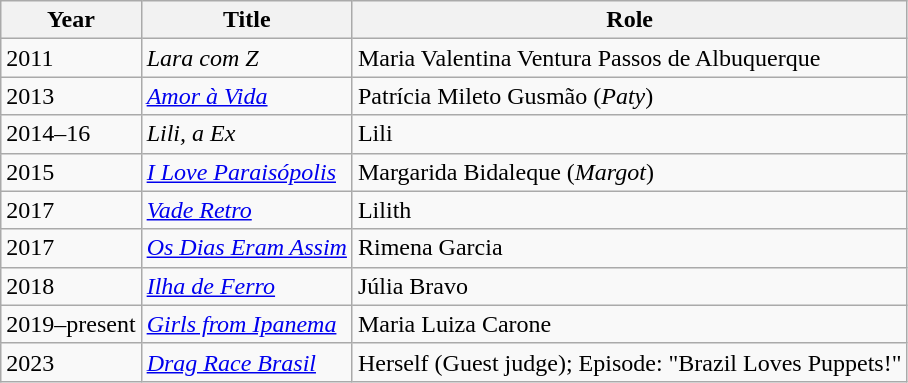<table class="wikitable">
<tr>
<th>Year</th>
<th>Title</th>
<th>Role</th>
</tr>
<tr>
<td>2011</td>
<td><em>Lara com Z</em></td>
<td>Maria Valentina Ventura Passos de Albuquerque</td>
</tr>
<tr>
<td>2013</td>
<td><em><a href='#'>Amor à Vida</a></em></td>
<td>Patrícia Mileto Gusmão (<em>Paty</em>)</td>
</tr>
<tr>
<td>2014–16</td>
<td><em>Lili, a Ex</em></td>
<td>Lili</td>
</tr>
<tr>
<td>2015</td>
<td><em><a href='#'>I Love Paraisópolis</a></em></td>
<td>Margarida Bidaleque (<em>Margot</em>)</td>
</tr>
<tr>
<td>2017</td>
<td><em><a href='#'>Vade Retro</a></em></td>
<td>Lilith</td>
</tr>
<tr>
<td>2017</td>
<td><em><a href='#'>Os Dias Eram Assim</a></em></td>
<td>Rimena Garcia</td>
</tr>
<tr>
<td>2018</td>
<td><em><a href='#'>Ilha de Ferro</a></em></td>
<td>Júlia Bravo</td>
</tr>
<tr>
<td>2019–present</td>
<td><em><a href='#'>Girls from Ipanema</a></em></td>
<td>Maria Luiza Carone</td>
</tr>
<tr>
<td>2023</td>
<td><em><a href='#'>Drag Race Brasil</a></em></td>
<td>Herself (Guest judge); Episode: "Brazil Loves Puppets!"</td>
</tr>
</table>
